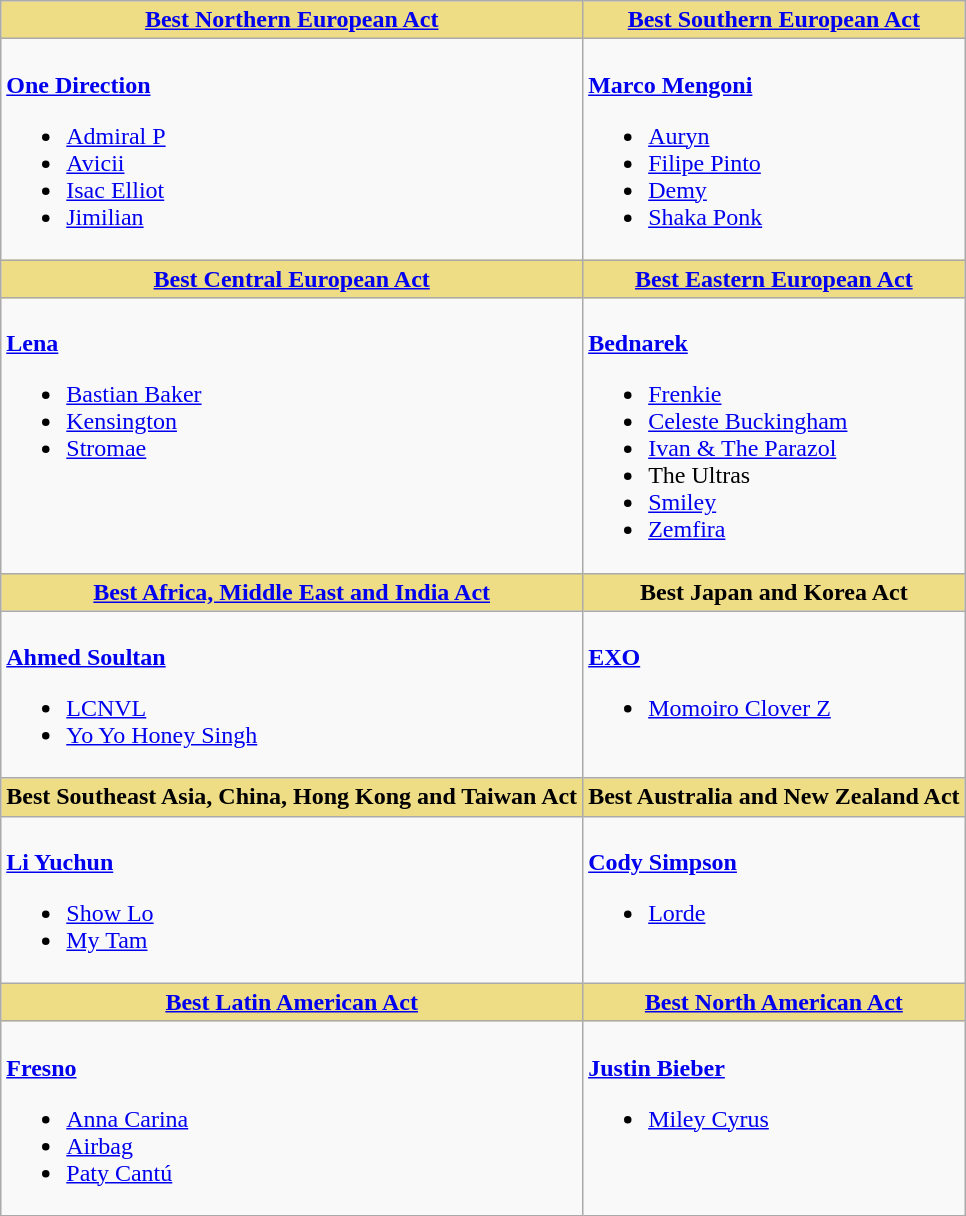<table class=wikitable style="width=100%">
<tr>
<th style="background:#EEDD85; width=50%"><a href='#'>Best Northern European Act</a></th>
<th style="background:#EEDD85; width=50%"><a href='#'>Best Southern European Act</a></th>
</tr>
<tr>
<td valign="top"><br><strong><a href='#'>One Direction</a></strong><ul><li><a href='#'>Admiral P</a></li><li><a href='#'>Avicii</a></li><li><a href='#'>Isac Elliot</a></li><li><a href='#'>Jimilian</a></li></ul></td>
<td valign="top"><br><strong><a href='#'>Marco Mengoni</a></strong><ul><li><a href='#'>Auryn</a></li><li><a href='#'>Filipe Pinto</a></li><li><a href='#'>Demy</a></li><li><a href='#'>Shaka Ponk</a></li></ul></td>
</tr>
<tr>
<th style="background:#EEDD85; width=50%"><a href='#'>Best Central European Act</a></th>
<th style="background:#EEDD85; width=50%"><a href='#'>Best Eastern European Act</a></th>
</tr>
<tr>
<td valign="top"><br><strong><a href='#'>Lena</a></strong><ul><li><a href='#'>Bastian Baker</a></li><li><a href='#'>Kensington</a></li><li><a href='#'>Stromae</a></li></ul></td>
<td valign="top"><br><strong><a href='#'>Bednarek</a></strong><ul><li><a href='#'>Frenkie</a></li><li><a href='#'>Celeste Buckingham</a></li><li><a href='#'>Ivan & The Parazol</a></li><li>The Ultras</li><li><a href='#'>Smiley</a></li><li><a href='#'>Zemfira</a></li></ul></td>
</tr>
<tr>
<th style="background:#EEDD85; width=50%"><a href='#'>Best Africa, Middle East and India Act</a></th>
<th style="background:#EEDD85; width=50%">Best Japan and Korea Act</th>
</tr>
<tr>
<td valign="top"><br><strong><a href='#'>Ahmed Soultan</a></strong><ul><li><a href='#'>LCNVL</a></li><li><a href='#'>Yo Yo Honey Singh</a></li></ul></td>
<td valign="top"><br><strong><a href='#'>EXO</a></strong><ul><li><a href='#'>Momoiro Clover Z</a></li></ul></td>
</tr>
<tr>
<th style="background:#EEDD85; width=50%">Best Southeast Asia, China, Hong Kong and Taiwan Act</th>
<th style="background:#EEDD85; width=50%">Best Australia and New Zealand Act</th>
</tr>
<tr>
<td valign="top"><br><strong><a href='#'>Li Yuchun</a></strong><ul><li><a href='#'>Show Lo</a></li><li><a href='#'>My Tam</a></li></ul></td>
<td valign="top"><br><strong><a href='#'>Cody Simpson</a></strong><ul><li><a href='#'>Lorde</a></li></ul></td>
</tr>
<tr>
<th style="background:#EEDD85; width=50%"><a href='#'>Best Latin American Act</a></th>
<th style="background:#EEDD85; width=50%"><a href='#'>Best North American Act</a></th>
</tr>
<tr>
<td valign="top"><br><strong><a href='#'>Fresno</a></strong><ul><li><a href='#'>Anna Carina</a></li><li><a href='#'>Airbag</a></li><li><a href='#'>Paty Cantú</a></li></ul></td>
<td valign="top"><br><strong><a href='#'>Justin Bieber</a></strong><ul><li><a href='#'>Miley Cyrus</a></li></ul></td>
</tr>
</table>
